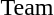<table>
<tr valign="top">
<td>Team</td>
<td></td>
<td></td>
<td></td>
</tr>
</table>
